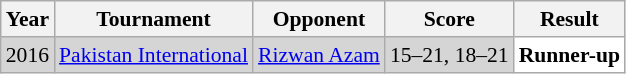<table class="sortable wikitable" style="font-size: 90%;">
<tr>
<th>Year</th>
<th>Tournament</th>
<th>Opponent</th>
<th>Score</th>
<th>Result</th>
</tr>
<tr style="background:#D5D5D5">
<td align="center">2016</td>
<td align="left"><a href='#'>Pakistan International</a></td>
<td align="left"> <a href='#'>Rizwan Azam</a></td>
<td align="left">15–21, 18–21</td>
<td style="text-align:left; background:white"> <strong>Runner-up</strong></td>
</tr>
</table>
